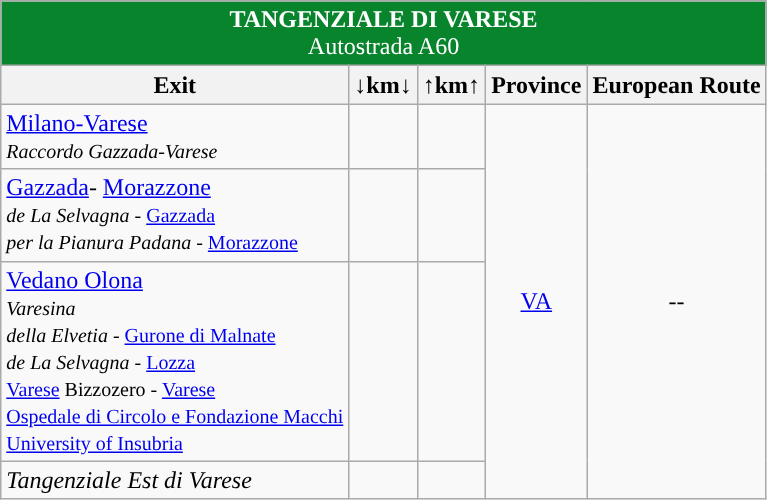<table class="wikitable">
<tr align="center" bgcolor="08842C" style="color: white;">
<td colspan="5"><strong> TANGENZIALE DI VARESE</strong><br>Autostrada A60</td>
</tr>
<tr>
<th style="text-align:center;"><strong>Exit</strong></th>
<th style="text-align:center;"><strong>↓km↓</strong></th>
<th style="text-align:center;"><strong>↑km↑</strong></th>
<th align="center"><strong>Province</strong></th>
<th align="center"><strong>European Route</strong></th>
</tr>
<tr>
<td>  <a href='#'>Milano-Varese</a> <small><br> <em>Raccordo Gazzada-Varese</em></small></td>
<td align="right"></td>
<td align="right"></td>
<td align="center" rowspan="4"><a href='#'>VA</a></td>
<td align="center" rowspan="4">--</td>
</tr>
<tr>
<td> <a href='#'>Gazzada</a>- <a href='#'>Morazzone</a><br><small>  <em>de La Selvagna</em> - <a href='#'>Gazzada</a><br> <em>per la Pianura Padana</em> - <a href='#'>Morazzone</a></small></td>
<td align="right"></td>
<td align="right"></td>
</tr>
<tr>
<td> <a href='#'>Vedano Olona</a><br><small>  <em>Varesina</em><br> <em>della Elvetia</em> - <a href='#'>Gurone di Malnate</a><br> <em>de La Selvagna</em> - <a href='#'>Lozza</a><br> <a href='#'>Varese</a> Bizzozero -  <a href='#'>Varese</a><br> <a href='#'>Ospedale di Circolo e Fondazione Macchi</a><br> <a href='#'>University of Insubria</a></small></td>
<td align="right"></td>
<td align="right"></td>
</tr>
<tr>
<td>   <em>Tangenziale Est di Varese</em></td>
<td align="right"></td>
<td align="right"></td>
</tr>
</table>
